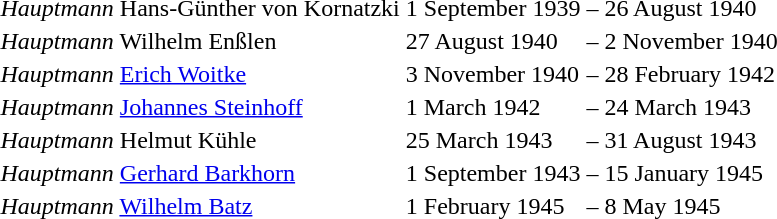<table>
<tr>
<td><em>Hauptmann</em> Hans-Günther von Kornatzki</td>
<td>1 September 1939</td>
<td>–</td>
<td>26 August 1940</td>
</tr>
<tr>
<td><em>Hauptmann</em> Wilhelm Enßlen</td>
<td>27 August 1940</td>
<td>–</td>
<td>2 November 1940</td>
</tr>
<tr>
<td><em>Hauptmann</em> <a href='#'>Erich Woitke</a></td>
<td>3 November 1940</td>
<td>–</td>
<td>28 February 1942</td>
</tr>
<tr>
<td><em>Hauptmann</em> <a href='#'>Johannes Steinhoff</a></td>
<td>1 March 1942</td>
<td>–</td>
<td>24 March 1943</td>
</tr>
<tr>
<td><em>Hauptmann</em> Helmut Kühle</td>
<td>25 March 1943</td>
<td>–</td>
<td>31 August 1943</td>
</tr>
<tr>
<td><em>Hauptmann</em> <a href='#'>Gerhard Barkhorn</a></td>
<td>1 September 1943</td>
<td>–</td>
<td>15 January 1945</td>
</tr>
<tr>
<td><em>Hauptmann</em> <a href='#'>Wilhelm Batz</a></td>
<td>1 February 1945</td>
<td>–</td>
<td>8 May 1945</td>
</tr>
</table>
